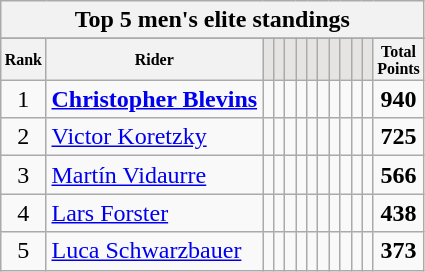<table class="wikitable sortable">
<tr>
<th colspan=29 align="center"><strong>Top 5 men's elite standings</strong></th>
</tr>
<tr>
</tr>
<tr style="font-size:8pt;font-weight:bold">
<th align="center">Rank</th>
<th align="center">Rider</th>
<th class=unsortable style="background:#E5E4E2;"><small></small></th>
<th class=unsortable style="background:#E5E4E2;"><small></small></th>
<th class=unsortable style="background:#E5E4E2;"><small></small></th>
<th class=unsortable style="background:#E5E4E2;"><small></small></th>
<th class=unsortable style="background:#E5E4E2;"><small></small></th>
<th class=unsortable style="background:#E5E4E2;"><small></small></th>
<th class=unsortable style="background:#E5E4E2;"><small></small></th>
<th class=unsortable style="background:#E5E4E2;"><small></small></th>
<th class=unsortable style="background:#E5E4E2;"><small></small></th>
<th class=unsortable style="background:#E5E4E2;"><small></small></th>
<th align="center">Total<br>Points</th>
</tr>
<tr>
<td align=center>1</td>
<td> <strong><a href='#'>Christopher Blevins</a></strong></td>
<td align=center></td>
<td align=center></td>
<td align=center></td>
<td align=center></td>
<td align=center></td>
<td align=center></td>
<td align=center></td>
<td align=center></td>
<td align=center></td>
<td align=center></td>
<td align=center><strong>940</strong></td>
</tr>
<tr>
<td align=center>2</td>
<td> <a href='#'>Victor Koretzky</a></td>
<td align=center></td>
<td align=center></td>
<td align=center></td>
<td align=center></td>
<td align=center></td>
<td align=center></td>
<td align=center></td>
<td align=center></td>
<td align=center></td>
<td align=center></td>
<td align=center><strong>725</strong></td>
</tr>
<tr>
<td align=center>3</td>
<td> <a href='#'>Martín Vidaurre</a></td>
<td align=center></td>
<td align=center></td>
<td align=center></td>
<td align=center></td>
<td align=center></td>
<td align=center></td>
<td align=center></td>
<td align=center></td>
<td align=center></td>
<td align=center></td>
<td align=center><strong>566</strong></td>
</tr>
<tr>
<td align=center>4</td>
<td> <a href='#'>Lars Forster</a></td>
<td align=center></td>
<td align=center></td>
<td align=center></td>
<td align=center></td>
<td align=center></td>
<td align=center></td>
<td align=center></td>
<td align=center></td>
<td align=center></td>
<td align=center></td>
<td align=center><strong>438</strong></td>
</tr>
<tr>
<td align=center>5</td>
<td> <a href='#'>Luca Schwarzbauer</a></td>
<td align=center></td>
<td align=center></td>
<td align=center></td>
<td align=center></td>
<td align=center></td>
<td align=center></td>
<td align=center></td>
<td align=center></td>
<td align=center></td>
<td align=center></td>
<td align=center><strong>373</strong><br></td>
</tr>
</table>
